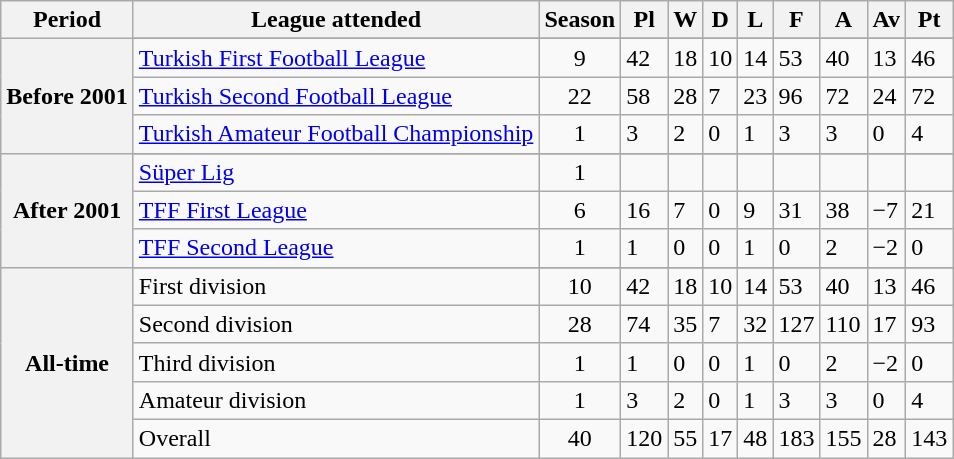<table class="wikitable">
<tr>
<th>Period</th>
<th>League attended</th>
<th>Season</th>
<th>Pl</th>
<th>W</th>
<th>D</th>
<th>L</th>
<th>F</th>
<th>A</th>
<th>Av</th>
<th>Pt</th>
</tr>
<tr>
<th rowspan=4>Before 2001</th>
</tr>
<tr>
<td><a href='#'>Turkish First Football League</a></td>
<td style="text-align:center">9</td>
<td>42</td>
<td>18</td>
<td>10</td>
<td>14</td>
<td>53</td>
<td>40</td>
<td>13</td>
<td>46</td>
</tr>
<tr>
<td><a href='#'>Turkish Second Football League</a></td>
<td style="text-align:center">22</td>
<td>58</td>
<td>28</td>
<td>7</td>
<td>23</td>
<td>96</td>
<td>72</td>
<td>24</td>
<td>72</td>
</tr>
<tr>
<td><a href='#'>Turkish Amateur Football Championship</a></td>
<td style="text-align:center">1</td>
<td>3</td>
<td>2</td>
<td>0</td>
<td>1</td>
<td>3</td>
<td>3</td>
<td>0</td>
<td>4</td>
</tr>
<tr>
<th rowspan=4>After 2001</th>
</tr>
<tr>
<td><a href='#'>Süper Lig</a></td>
<td style="text-align:center">1</td>
<td></td>
<td></td>
<td></td>
<td></td>
<td></td>
<td></td>
<td></td>
<td></td>
</tr>
<tr>
<td><a href='#'>TFF First League</a></td>
<td style="text-align:center">6</td>
<td>16</td>
<td>7</td>
<td>0</td>
<td>9</td>
<td>31</td>
<td>38</td>
<td>−7</td>
<td>21</td>
</tr>
<tr>
<td><a href='#'>TFF Second League</a></td>
<td style="text-align:center">1</td>
<td>1</td>
<td>0</td>
<td>0</td>
<td>1</td>
<td>0</td>
<td>2</td>
<td>−2</td>
<td>0</td>
</tr>
<tr>
<th rowspan=6>All-time</th>
</tr>
<tr>
<td>First division</td>
<td style="text-align:center">10</td>
<td>42</td>
<td>18</td>
<td>10</td>
<td>14</td>
<td>53</td>
<td>40</td>
<td>13</td>
<td>46</td>
</tr>
<tr>
<td>Second division</td>
<td style="text-align:center">28</td>
<td>74</td>
<td>35</td>
<td>7</td>
<td>32</td>
<td>127</td>
<td>110</td>
<td>17</td>
<td>93</td>
</tr>
<tr>
<td>Third division</td>
<td style="text-align:center">1</td>
<td>1</td>
<td>0</td>
<td>0</td>
<td>1</td>
<td>0</td>
<td>2</td>
<td>−2</td>
<td>0</td>
</tr>
<tr>
<td>Amateur division</td>
<td style="text-align:center">1</td>
<td>3</td>
<td>2</td>
<td>0</td>
<td>1</td>
<td>3</td>
<td>3</td>
<td>0</td>
<td>4</td>
</tr>
<tr>
<td>Overall</td>
<td style="text-align:center">40</td>
<td>120</td>
<td>55</td>
<td>17</td>
<td>48</td>
<td>183</td>
<td>155</td>
<td>28</td>
<td>143</td>
</tr>
</table>
